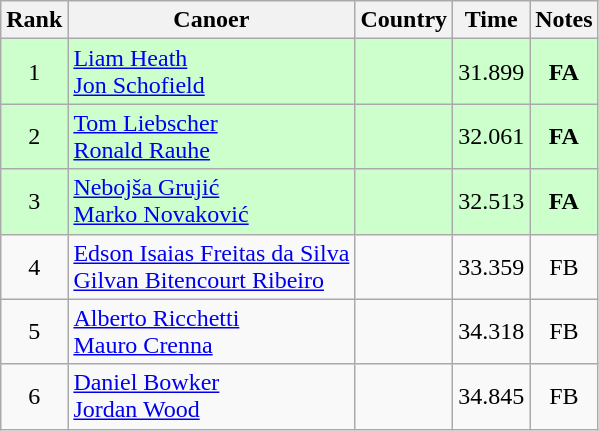<table class="wikitable" style="text-align:center;">
<tr>
<th>Rank</th>
<th>Canoer</th>
<th>Country</th>
<th>Time</th>
<th>Notes</th>
</tr>
<tr bgcolor=ccffcc>
<td>1</td>
<td align="left"><a href='#'>Liam Heath</a><br><a href='#'>Jon Schofield</a></td>
<td align=left></td>
<td>31.899</td>
<td><strong>FA</strong></td>
</tr>
<tr bgcolor=ccffcc>
<td>2</td>
<td align="left"><a href='#'>Tom Liebscher</a><br><a href='#'>Ronald Rauhe</a></td>
<td align=left></td>
<td>32.061</td>
<td><strong>FA</strong></td>
</tr>
<tr bgcolor=ccffcc>
<td>3</td>
<td align="left"><a href='#'>Nebojša Grujić</a><br><a href='#'>Marko Novaković</a></td>
<td align=left></td>
<td>32.513</td>
<td><strong>FA</strong></td>
</tr>
<tr>
<td>4</td>
<td align="left"><a href='#'>Edson Isaias Freitas da Silva</a><br><a href='#'>Gilvan Bitencourt Ribeiro</a></td>
<td align=left></td>
<td>33.359</td>
<td>FB</td>
</tr>
<tr>
<td>5</td>
<td align="left"><a href='#'>Alberto Ricchetti</a><br><a href='#'>Mauro Crenna</a></td>
<td align=left></td>
<td>34.318</td>
<td>FB</td>
</tr>
<tr>
<td>6</td>
<td align="left"><a href='#'>Daniel Bowker</a><br><a href='#'>Jordan Wood</a></td>
<td align=left></td>
<td>34.845</td>
<td>FB</td>
</tr>
</table>
